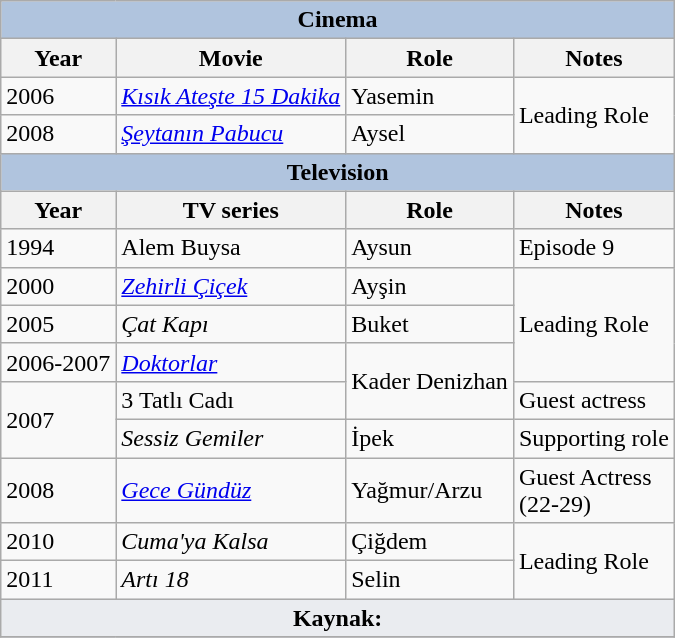<table class="wikitable">
<tr>
<th colspan="4" style="background:LightSteelBlue">Cinema</th>
</tr>
<tr>
<th>Year</th>
<th>Movie</th>
<th>Role</th>
<th>Notes</th>
</tr>
<tr>
<td>2006</td>
<td><em><a href='#'>Kısık Ateşte 15 Dakika</a></em></td>
<td>Yasemin</td>
<td rowspan="2">Leading Role</td>
</tr>
<tr>
<td>2008</td>
<td><em><a href='#'>Şeytanın Pabucu</a></em></td>
<td>Aysel</td>
</tr>
<tr>
<th colspan="4" style="background:LightSteelBlue">Television</th>
</tr>
<tr>
<th>Year</th>
<th>TV series</th>
<th>Role</th>
<th>Notes</th>
</tr>
<tr>
<td>1994</td>
<td>Alem Buysa</td>
<td>Aysun</td>
<td>Episode 9</td>
</tr>
<tr>
<td>2000</td>
<td><em><a href='#'>Zehirli Çiçek</a></em></td>
<td>Ayşin</td>
<td rowspan="3">Leading Role</td>
</tr>
<tr>
<td>2005</td>
<td><em>Çat Kapı</em></td>
<td>Buket</td>
</tr>
<tr>
<td>2006-2007</td>
<td><em><a href='#'>Doktorlar</a></em></td>
<td rowspan="2">Kader Denizhan</td>
</tr>
<tr>
<td rowspan="2">2007</td>
<td>3 Tatlı Cadı</td>
<td>Guest actress</td>
</tr>
<tr>
<td><em>Sessiz Gemiler</em></td>
<td>İpek</td>
<td>Supporting role</td>
</tr>
<tr>
<td>2008</td>
<td><em><a href='#'>Gece Gündüz</a></em></td>
<td>Yağmur/Arzu</td>
<td>Guest Actress<br>(22-29)</td>
</tr>
<tr>
<td>2010</td>
<td><em>Cuma'ya Kalsa</em></td>
<td>Çiğdem</td>
<td rowspan="2">Leading Role</td>
</tr>
<tr>
<td>2011</td>
<td><em>Artı 18</em></td>
<td>Selin</td>
</tr>
<tr class="sortbottom">
<td colspan="6" style="background-color:#EAECF0;text-align:center"><strong>Kaynak:</strong></td>
</tr>
<tr>
</tr>
</table>
